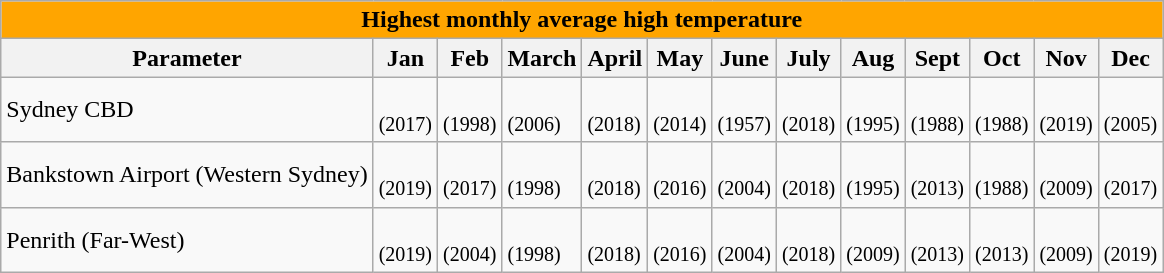<table class="wikitable">
<tr>
<td colspan="14" style="background: orange; text-align:center;"><strong>Highest monthly average high temperature</strong></td>
</tr>
<tr>
<th>Parameter</th>
<th>Jan</th>
<th>Feb</th>
<th>March</th>
<th>April</th>
<th>May</th>
<th>June</th>
<th>July</th>
<th>Aug</th>
<th>Sept</th>
<th>Oct</th>
<th>Nov</th>
<th>Dec</th>
</tr>
<tr>
<td>Sydney CBD</td>
<td> <br><small>(2017)</small></td>
<td><br>  <small>(1998)</small></td>
<td>  <br><small>(2006)</small></td>
<td><br> <small>(2018)</small></td>
<td> <br><small>(2014)</small></td>
<td> <br><small>(1957)</small></td>
<td> <br><small>(2018)</small></td>
<td> <br><small>(1995)</small></td>
<td> <br><small>(1988)</small></td>
<td> <br><small>(1988)</small></td>
<td> <br><small>(2019)</small></td>
<td> <br><small>(2005)</small></td>
</tr>
<tr>
<td>Bankstown Airport (Western Sydney)</td>
<td> <br><small>(2019)</small></td>
<td> <br><small>(2017)</small></td>
<td> <br><small>(1998)</small></td>
<td> <br><small>(2018)</small></td>
<td> <br><small>(2016)</small></td>
<td> <br><small>(2004)</small></td>
<td> <br><small>(2018)</small></td>
<td> <br><small>(1995)</small></td>
<td> <br><small>(2013)</small></td>
<td> <br><small>(1988)</small></td>
<td> <br><small>(2009)</small></td>
<td><br><small>(2017)</small></td>
</tr>
<tr>
<td>Penrith (Far-West)</td>
<td> <br><small>(2019)</small></td>
<td> <br><small>(2004)</small></td>
<td> <br><small>(1998)</small></td>
<td> <br><small>(2018)</small></td>
<td> <br><small>(2016)</small></td>
<td> <br><small>(2004)</small></td>
<td> <br><small>(2018)</small></td>
<td> <br><small>(2009)</small></td>
<td> <br><small>(2013)</small></td>
<td> <br><small>(2013)</small></td>
<td><br><small>(2009)</small></td>
<td> <br><small>(2019)</small></td>
</tr>
</table>
